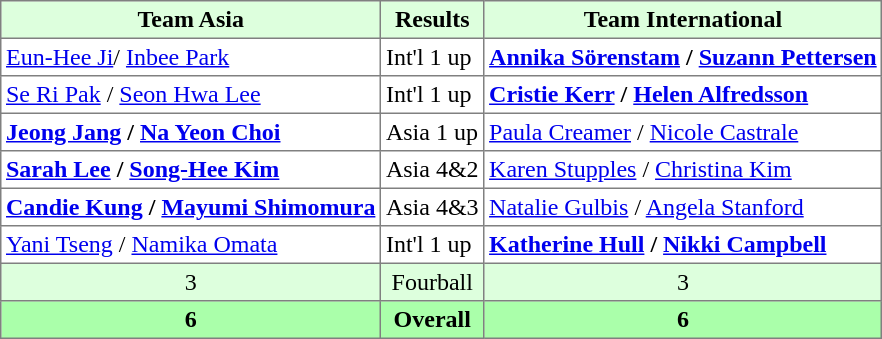<table border="1" cellpadding="3" style="border-collapse: collapse;">
<tr style="background:#ddffdd;">
<th>Team Asia</th>
<th>Results</th>
<th>Team International</th>
</tr>
<tr>
<td><a href='#'>Eun-Hee Ji</a>/ <a href='#'>Inbee Park</a></td>
<td>Int'l 1 up</td>
<td><strong><a href='#'>Annika Sörenstam</a> / <a href='#'>Suzann Pettersen</a></strong></td>
</tr>
<tr>
<td><a href='#'>Se Ri Pak</a> / <a href='#'>Seon Hwa Lee</a></td>
<td>Int'l 1 up</td>
<td><strong><a href='#'>Cristie Kerr</a> / <a href='#'>Helen Alfredsson</a></strong></td>
</tr>
<tr>
<td><strong><a href='#'>Jeong Jang</a> / <a href='#'>Na Yeon Choi</a></strong></td>
<td>Asia 1 up</td>
<td><a href='#'>Paula Creamer</a> / <a href='#'>Nicole Castrale</a></td>
</tr>
<tr>
<td><strong><a href='#'>Sarah Lee</a> / <a href='#'>Song-Hee Kim</a></strong></td>
<td>Asia 4&2</td>
<td><a href='#'>Karen Stupples</a> / <a href='#'>Christina Kim</a></td>
</tr>
<tr>
<td><strong><a href='#'>Candie Kung</a> / <a href='#'>Mayumi Shimomura</a></strong></td>
<td>Asia 4&3</td>
<td><a href='#'>Natalie Gulbis</a> / <a href='#'>Angela Stanford</a></td>
</tr>
<tr>
<td><a href='#'>Yani Tseng</a> / <a href='#'>Namika Omata</a></td>
<td>Int'l 1 up</td>
<td><strong><a href='#'>Katherine Hull</a> / <a href='#'>Nikki Campbell</a></strong></td>
</tr>
<tr style="background:#ddffdd;">
<td align="center">3</td>
<td align="center">Fourball</td>
<td align="center">3</td>
</tr>
<tr style="background:#aaffaa;">
<th>6</th>
<th>Overall</th>
<th>6</th>
</tr>
</table>
